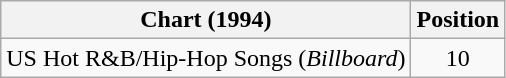<table Class="wikitable">
<tr>
<th>Chart (1994)</th>
<th>Position</th>
</tr>
<tr>
<td>US Hot R&B/Hip-Hop Songs (<em>Billboard</em>)</td>
<td align=center>10</td>
</tr>
</table>
